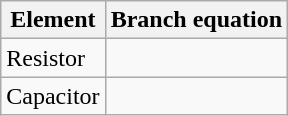<table class="wikitable">
<tr>
<th>Element</th>
<th>Branch equation</th>
</tr>
<tr>
<td>Resistor</td>
<td></td>
</tr>
<tr>
<td>Capacitor</td>
<td></td>
</tr>
</table>
